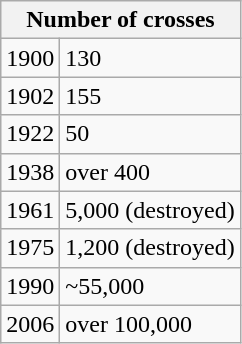<table class="wikitable" style="float:left; margin:0 1em 0.5em 0;">
<tr>
<th colspan="2">Number of crosses</th>
</tr>
<tr>
<td>1900</td>
<td>130</td>
</tr>
<tr>
<td>1902</td>
<td>155</td>
</tr>
<tr>
<td>1922</td>
<td>50</td>
</tr>
<tr>
<td>1938</td>
<td>over 400</td>
</tr>
<tr>
<td>1961</td>
<td>5,000 (destroyed)</td>
</tr>
<tr>
<td>1975</td>
<td>1,200 (destroyed)</td>
</tr>
<tr>
<td>1990</td>
<td>~55,000</td>
</tr>
<tr>
<td>2006</td>
<td>over 100,000</td>
</tr>
</table>
